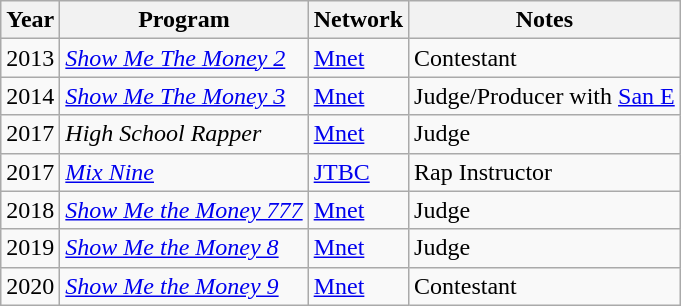<table class="wikitable">
<tr>
<th>Year</th>
<th>Program</th>
<th>Network</th>
<th>Notes</th>
</tr>
<tr>
<td>2013</td>
<td><em><a href='#'>Show Me The Money 2</a></em></td>
<td><a href='#'>Mnet</a></td>
<td>Contestant</td>
</tr>
<tr>
<td>2014</td>
<td><em><a href='#'>Show Me The Money 3</a></em></td>
<td><a href='#'>Mnet</a></td>
<td>Judge/Producer with <a href='#'>San E</a></td>
</tr>
<tr>
<td>2017</td>
<td><em>High School Rapper</em></td>
<td><a href='#'>Mnet</a></td>
<td>Judge</td>
</tr>
<tr>
<td>2017</td>
<td><em><a href='#'>Mix Nine</a></em></td>
<td><a href='#'>JTBC</a></td>
<td>Rap Instructor</td>
</tr>
<tr>
<td>2018</td>
<td><em><a href='#'>Show Me the Money 777</a></em></td>
<td><a href='#'>Mnet</a></td>
<td>Judge</td>
</tr>
<tr>
<td>2019</td>
<td><em><a href='#'>Show Me the Money 8</a></em></td>
<td><a href='#'>Mnet</a></td>
<td>Judge</td>
</tr>
<tr>
<td>2020</td>
<td><em><a href='#'>Show Me the Money 9</a></em></td>
<td><a href='#'>Mnet</a></td>
<td>Contestant</td>
</tr>
</table>
